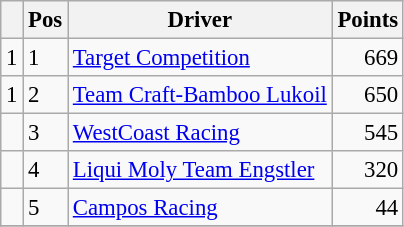<table class="wikitable" style="font-size: 95%;">
<tr>
<th></th>
<th>Pos</th>
<th>Driver</th>
<th>Points</th>
</tr>
<tr>
<td align="left"> 1</td>
<td>1</td>
<td> <a href='#'>Target Competition</a></td>
<td align="right">669</td>
</tr>
<tr>
<td align="left"> 1</td>
<td>2</td>
<td> <a href='#'>Team Craft-Bamboo Lukoil</a></td>
<td align="right">650</td>
</tr>
<tr>
<td align="left"></td>
<td>3</td>
<td> <a href='#'>WestCoast Racing</a></td>
<td align="right">545</td>
</tr>
<tr>
<td align="left"></td>
<td>4</td>
<td> <a href='#'>Liqui Moly Team Engstler</a></td>
<td align="right">320</td>
</tr>
<tr>
<td align="left"></td>
<td>5</td>
<td> <a href='#'>Campos Racing</a></td>
<td align="right">44</td>
</tr>
<tr>
</tr>
</table>
